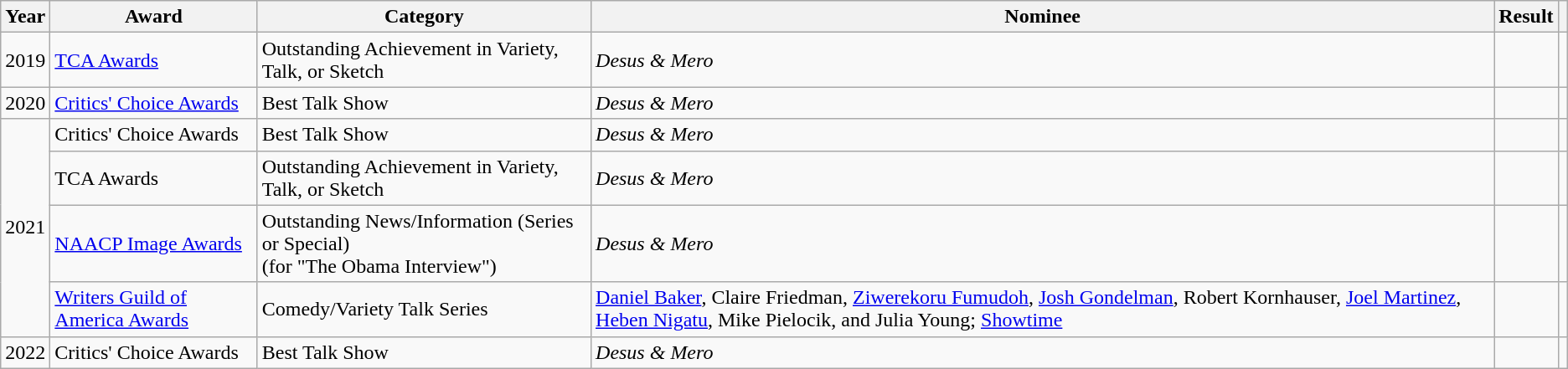<table class="wikitable sortable">
<tr>
<th>Year</th>
<th>Award</th>
<th>Category</th>
<th>Nominee</th>
<th>Result</th>
<th></th>
</tr>
<tr>
<td>2019</td>
<td><a href='#'>TCA Awards</a></td>
<td>Outstanding Achievement in Variety, Talk, or Sketch</td>
<td><em>Desus & Mero</em></td>
<td></td>
<td></td>
</tr>
<tr>
<td>2020</td>
<td><a href='#'>Critics' Choice Awards</a></td>
<td>Best Talk Show</td>
<td><em>Desus & Mero</em></td>
<td></td>
<td></td>
</tr>
<tr>
<td rowspan="4">2021</td>
<td>Critics' Choice Awards</td>
<td>Best Talk Show</td>
<td><em>Desus & Mero</em></td>
<td></td>
<td></td>
</tr>
<tr>
<td>TCA Awards</td>
<td>Outstanding Achievement in Variety, Talk, or Sketch</td>
<td><em>Desus & Mero</em></td>
<td></td>
<td></td>
</tr>
<tr>
<td><a href='#'>NAACP Image Awards</a></td>
<td>Outstanding News/Information (Series or Special)<br>(for "The Obama Interview")</td>
<td><em>Desus & Mero</em></td>
<td></td>
<td></td>
</tr>
<tr>
<td><a href='#'>Writers Guild of America Awards</a></td>
<td>Comedy/Variety Talk Series</td>
<td><a href='#'>Daniel Baker</a>, Claire Friedman, <a href='#'>Ziwerekoru Fumudoh</a>, <a href='#'>Josh Gondelman</a>, Robert Kornhauser, <a href='#'>Joel Martinez</a>, <a href='#'>Heben Nigatu</a>, Mike Pielocik, and Julia Young; <a href='#'>Showtime</a></td>
<td></td>
<td></td>
</tr>
<tr>
<td>2022</td>
<td>Critics' Choice Awards</td>
<td>Best Talk Show</td>
<td><em>Desus & Mero</em></td>
<td></td>
<td></td>
</tr>
</table>
